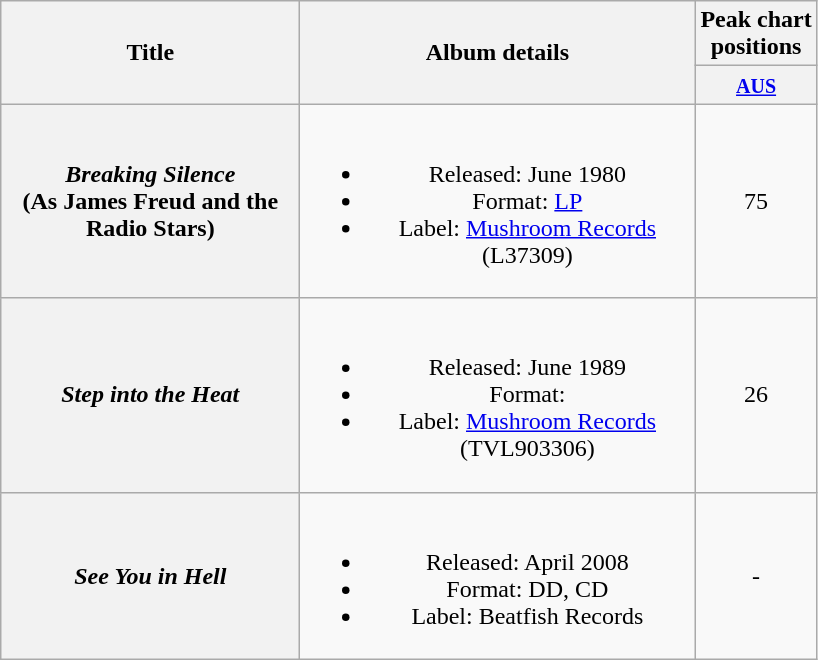<table class="wikitable plainrowheaders" style="text-align:center;" border="1">
<tr>
<th scope="col" rowspan="2" style="width:12em;">Title</th>
<th scope="col" rowspan="2" style="width:16em;">Album details</th>
<th scope="col" colspan="1">Peak chart<br>positions</th>
</tr>
<tr>
<th scope="col" style="text-align:center;"><small><a href='#'>AUS</a></small><br></th>
</tr>
<tr>
<th scope="row"><em>Breaking Silence</em> <br> (As James Freud and the Radio Stars)</th>
<td><br><ul><li>Released: June 1980</li><li>Format: <a href='#'>LP</a></li><li>Label: <a href='#'>Mushroom Records</a> (L37309)</li></ul></td>
<td align="center">75</td>
</tr>
<tr>
<th scope="row"><em>Step into the Heat</em></th>
<td><br><ul><li>Released: June 1989</li><li>Format:</li><li>Label: <a href='#'>Mushroom Records</a> (TVL903306)</li></ul></td>
<td align="center">26</td>
</tr>
<tr>
<th scope="row"><em>See You in Hell</em></th>
<td><br><ul><li>Released: April 2008</li><li>Format: DD, CD</li><li>Label: Beatfish Records</li></ul></td>
<td align="center">-</td>
</tr>
</table>
